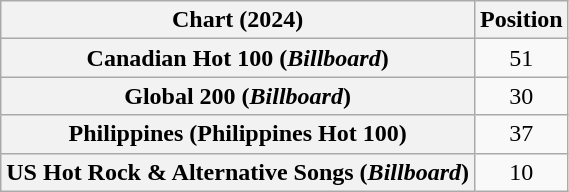<table class="wikitable sortable plainrowheaders" style="text-align: center">
<tr>
<th scope="col">Chart (2024)</th>
<th scope="col">Position</th>
</tr>
<tr>
<th scope="row">Canadian Hot 100 (<em>Billboard</em>)</th>
<td>51</td>
</tr>
<tr>
<th scope="row">Global 200 (<em>Billboard</em>)</th>
<td>30</td>
</tr>
<tr>
<th scope="row">Philippines (Philippines Hot 100)</th>
<td>37</td>
</tr>
<tr>
<th scope="row">US Hot Rock & Alternative Songs (<em>Billboard</em>)</th>
<td>10</td>
</tr>
</table>
